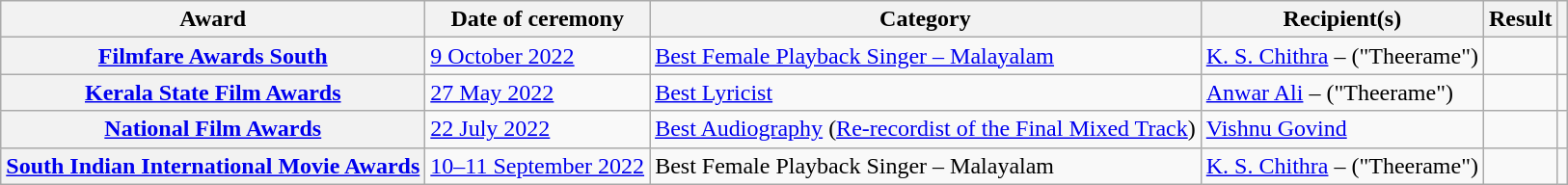<table class="wikitable plainrowheaders sortable">
<tr>
<th scope="col">Award</th>
<th>Date of ceremony</th>
<th scope="col">Category</th>
<th scope="col">Recipient(s)</th>
<th scope="col">Result</th>
<th scope="col" class="unsortable"></th>
</tr>
<tr>
<th scope="row"><a href='#'>Filmfare Awards South</a></th>
<td><a href='#'>9 October 2022</a></td>
<td><a href='#'>Best Female Playback Singer – Malayalam</a></td>
<td><a href='#'>K. S. Chithra</a> – ("Theerame")</td>
<td></td>
<td style="text-align:center;"></td>
</tr>
<tr>
<th scope="row"><a href='#'>Kerala State Film Awards</a></th>
<td><a href='#'>27 May 2022</a></td>
<td><a href='#'>Best Lyricist</a></td>
<td><a href='#'>Anwar Ali</a> – ("Theerame")</td>
<td></td>
<td style="text-align:center;"><br></td>
</tr>
<tr>
<th scope="row"><a href='#'>National Film Awards</a></th>
<td><a href='#'>22 July 2022</a></td>
<td><a href='#'>Best Audiography</a> (<a href='#'>Re-recordist of the Final Mixed Track</a>)</td>
<td><a href='#'>Vishnu Govind</a></td>
<td></td>
<td style="text-align:center;"></td>
</tr>
<tr>
<th scope="row"><a href='#'>South Indian International Movie Awards</a></th>
<td><a href='#'>10–11 September 2022</a></td>
<td>Best Female Playback Singer – Malayalam</td>
<td><a href='#'>K. S. Chithra</a> – ("Theerame")</td>
<td></td>
<td style="text-align:center;"><br></td>
</tr>
</table>
